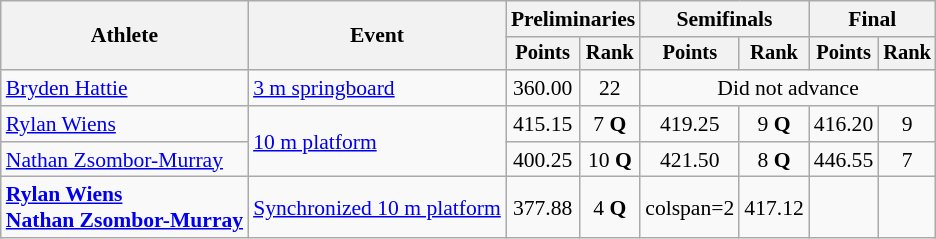<table class=wikitable style="font-size:90%;">
<tr>
<th rowspan="2">Athlete</th>
<th rowspan="2">Event</th>
<th colspan="2">Preliminaries</th>
<th colspan="2">Semifinals</th>
<th colspan="2">Final</th>
</tr>
<tr style="font-size:95%">
<th>Points</th>
<th>Rank</th>
<th>Points</th>
<th>Rank</th>
<th>Points</th>
<th>Rank</th>
</tr>
<tr align=center>
<td align=left><a href='#'>Bryden Hattie</a></td>
<td align=left><a href='#'>3 m springboard</a></td>
<td>360.00</td>
<td>22</td>
<td colspan=4>Did not advance</td>
</tr>
<tr align=center>
<td align=left><a href='#'>Rylan Wiens</a></td>
<td align=left rowspan=2><a href='#'>10 m platform</a></td>
<td>415.15</td>
<td>7 <strong>Q</strong></td>
<td>419.25</td>
<td>9 <strong>Q</strong></td>
<td>416.20</td>
<td>9</td>
</tr>
<tr align=center>
<td align=left><a href='#'>Nathan Zsombor-Murray</a></td>
<td>400.25</td>
<td>10 <strong>Q</strong></td>
<td>421.50</td>
<td>8 <strong>Q</strong></td>
<td>446.55</td>
<td>7</td>
</tr>
<tr align=center>
<td align=left><strong><a href='#'>Rylan Wiens</a><br><a href='#'>Nathan Zsombor-Murray</a></strong></td>
<td align=left><a href='#'>Synchronized 10 m platform</a></td>
<td>377.88</td>
<td>4 <strong>Q</strong></td>
<td>colspan=2 </td>
<td>417.12</td>
<td></td>
</tr>
</table>
